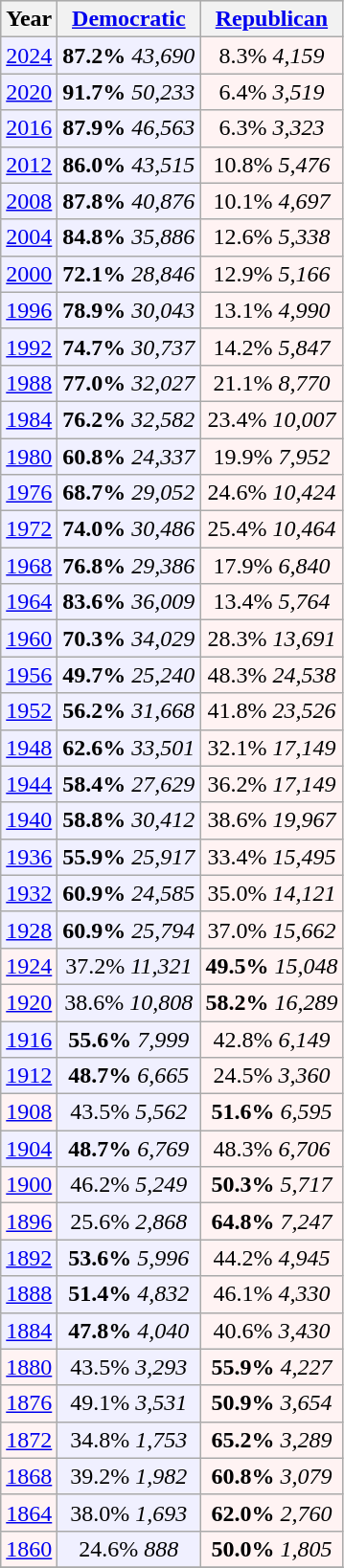<table class="wikitable"  margin:0 0 1em 1em; font-size:95%;">
<tr style="background:lightgrey;">
<th>Year</th>
<th><a href='#'>Democratic</a></th>
<th><a href='#'>Republican</a></th>
</tr>
<tr style="text-align:center;">
<td style="background:#f0f0ff;"><a href='#'>2024</a></td>
<td style="background:#f0f0ff;"><strong>87.2%</strong> <em>43,690</em></td>
<td style="background:#fff3f3;">8.3% <em>4,159</em></td>
</tr>
<tr style="text-align:center;">
<td style="background:#f0f0ff;"><a href='#'>2020</a></td>
<td style="background:#f0f0ff;"><strong>91.7%</strong> <em>50,233</em></td>
<td style="background:#fff3f3;">6.4% <em>3,519</em></td>
</tr>
<tr style="text-align:center;">
<td style="background:#f0f0ff;"><a href='#'>2016</a></td>
<td style="background:#f0f0ff;"><strong>87.9%</strong> <em>46,563</em></td>
<td style="background:#fff3f3;">6.3% <em>3,323</em></td>
</tr>
<tr style="text-align:center;">
<td style="background:#f0f0ff;"><a href='#'>2012</a></td>
<td style="background:#f0f0ff;"><strong>86.0%</strong> <em>43,515</em></td>
<td style="background:#fff3f3;">10.8% <em>5,476</em></td>
</tr>
<tr style="text-align:center;">
<td style="background:#f0f0ff;"><a href='#'>2008</a></td>
<td style="background:#f0f0ff;"><strong>87.8%</strong> <em>40,876</em></td>
<td style="background:#fff3f3;">10.1% <em>4,697</em></td>
</tr>
<tr style="text-align:center;">
<td style="background:#f0f0ff;"><a href='#'>2004</a></td>
<td style="background:#f0f0ff;"><strong>84.8%</strong> <em>35,886</em></td>
<td style="background:#fff3f3;">12.6% <em>5,338</em></td>
</tr>
<tr style="text-align:center;">
<td style="background:#f0f0ff;"><a href='#'>2000</a></td>
<td style="background:#f0f0ff;"><strong>72.1%</strong> <em>28,846</em></td>
<td style="background:#fff3f3;">12.9% <em>5,166</em></td>
</tr>
<tr style="text-align:center;">
<td style="background:#f0f0ff;"><a href='#'>1996</a></td>
<td style="background:#f0f0ff;"><strong>78.9%</strong> <em>30,043</em></td>
<td style="background:#fff3f3;">13.1% <em>4,990</em></td>
</tr>
<tr style="text-align:center;">
<td style="background:#f0f0ff;"><a href='#'>1992</a></td>
<td style="background:#f0f0ff;"><strong>74.7%</strong> <em>30,737</em></td>
<td style="background:#fff3f3;">14.2% <em>5,847</em></td>
</tr>
<tr style="text-align:center;">
<td style="background:#f0f0ff;"><a href='#'>1988</a></td>
<td style="background:#f0f0ff;"><strong>77.0%</strong> <em>32,027</em></td>
<td style="background:#fff3f3;">21.1% <em>8,770</em></td>
</tr>
<tr style="text-align:center;">
<td style="background:#f0f0ff;"><a href='#'>1984</a></td>
<td style="background:#f0f0ff;"><strong>76.2%</strong> <em>32,582</em></td>
<td style="background:#fff3f3;">23.4% <em>10,007</em></td>
</tr>
<tr style="text-align:center;">
<td style="background:#f0f0ff;"><a href='#'>1980</a></td>
<td style="background:#f0f0ff;"><strong>60.8%</strong> <em>24,337</em></td>
<td style="background:#fff3f3;">19.9% <em>7,952</em></td>
</tr>
<tr style="text-align:center;">
<td style="background:#f0f0ff;"><a href='#'>1976</a></td>
<td style="background:#f0f0ff;"><strong>68.7%</strong> <em>29,052</em></td>
<td style="background:#fff3f3;">24.6% <em>10,424</em></td>
</tr>
<tr style="text-align:center;">
<td style="background:#f0f0ff;"><a href='#'>1972</a></td>
<td style="background:#f0f0ff;"><strong>74.0%</strong> <em>30,486</em></td>
<td style="background:#fff3f3;">25.4% <em>10,464</em></td>
</tr>
<tr style="text-align:center;">
<td style="background:#f0f0ff;"><a href='#'>1968</a></td>
<td style="background:#f0f0ff;"><strong>76.8%</strong> <em>29,386</em></td>
<td style="background:#fff3f3;">17.9% <em>6,840</em></td>
</tr>
<tr style="text-align:center;">
<td style="background:#f0f0ff;"><a href='#'>1964</a></td>
<td style="background:#f0f0ff;"><strong>83.6%</strong> <em>36,009</em></td>
<td style="background:#fff3f3;">13.4% <em>5,764</em></td>
</tr>
<tr style="text-align:center;">
<td style="background:#f0f0ff;"><a href='#'>1960</a></td>
<td style="background:#f0f0ff;"><strong>70.3%</strong> <em>34,029</em></td>
<td style="background:#fff3f3;">28.3% <em>13,691</em></td>
</tr>
<tr style="text-align:center;">
<td style="background:#f0f0ff;"><a href='#'>1956</a></td>
<td style="background:#f0f0ff;"><strong>49.7%</strong> <em>25,240</em></td>
<td style="background:#fff3f3;">48.3% <em>24,538</em></td>
</tr>
<tr style="text-align:center;">
<td style="background:#f0f0ff;"><a href='#'>1952</a></td>
<td style="background:#f0f0ff;"><strong>56.2%</strong> <em>31,668</em></td>
<td style="background:#fff3f3;">41.8% <em>23,526</em></td>
</tr>
<tr style="text-align:center;">
<td style="background:#f0f0ff;"><a href='#'>1948</a></td>
<td style="background:#f0f0ff;"><strong>62.6%</strong> <em>33,501</em></td>
<td style="background:#fff3f3;">32.1% <em>17,149</em></td>
</tr>
<tr style="text-align:center;">
<td style="background:#f0f0ff;"><a href='#'>1944</a></td>
<td style="background:#f0f0ff;"><strong>58.4%</strong> <em>27,629</em></td>
<td style="background:#fff3f3;">36.2% <em>17,149</em></td>
</tr>
<tr style="text-align:center;">
<td style="background:#f0f0ff;"><a href='#'>1940</a></td>
<td style="background:#f0f0ff;"><strong>58.8%</strong> <em>30,412</em></td>
<td style="background:#fff3f3;">38.6% <em>19,967</em></td>
</tr>
<tr style="text-align:center;">
<td style="background:#f0f0ff;"><a href='#'>1936</a></td>
<td style="background:#f0f0ff;"><strong>55.9%</strong> <em>25,917</em></td>
<td style="background:#fff3f3;">33.4% <em>15,495</em></td>
</tr>
<tr style="text-align:center;">
<td style="background:#f0f0ff;"><a href='#'>1932</a></td>
<td style="background:#f0f0ff;"><strong>60.9%</strong> <em>24,585</em></td>
<td style="background:#fff3f3;">35.0% <em>14,121</em></td>
</tr>
<tr style="text-align:center;">
<td style="background:#f0f0ff;"><a href='#'>1928</a></td>
<td style="background:#f0f0ff;"><strong>60.9%</strong> <em>25,794</em></td>
<td style="background:#fff3f3;">37.0% <em>15,662</em></td>
</tr>
<tr style="text-align:center;">
<td style="background:#fff3f3;"><a href='#'>1924</a></td>
<td style="background:#f0f0ff;">37.2% <em>11,321</em></td>
<td style="background:#fff3f3;"><strong>49.5%</strong> <em>15,048</em></td>
</tr>
<tr style="text-align:center;">
<td style="background:#fff3f3;"><a href='#'>1920</a></td>
<td style="background:#f0f0ff;">38.6% <em>10,808</em></td>
<td style="background:#fff3f3;"><strong>58.2%</strong> <em>16,289</em></td>
</tr>
<tr style="text-align:center;">
<td style="background:#f0f0ff;"><a href='#'>1916</a></td>
<td style="background:#f0f0ff;"><strong>55.6%</strong> <em>7,999</em></td>
<td style="background:#fff3f3;">42.8% <em>6,149</em></td>
</tr>
<tr style="text-align:center;">
<td style="background:#f0f0ff;"><a href='#'>1912</a></td>
<td style="background:#f0f0ff;"><strong>48.7%</strong> <em>6,665</em></td>
<td style="background:#fff3f3;">24.5% <em>3,360</em></td>
</tr>
<tr style="text-align:center;">
<td style="background:#fff3f3;"><a href='#'>1908</a></td>
<td style="background:#f0f0ff;">43.5% <em>5,562</em></td>
<td style="background:#fff3f3;"><strong>51.6%</strong> <em>6,595</em></td>
</tr>
<tr style="text-align:center;">
<td style="background:#f0f0ff;"><a href='#'>1904</a></td>
<td style="background:#f0f0ff;"><strong>48.7%</strong> <em>6,769</em></td>
<td style="background:#fff3f3;">48.3% <em>6,706</em></td>
</tr>
<tr style="text-align:center;">
<td style="background:#fff3f3;"><a href='#'>1900</a></td>
<td style="background:#f0f0ff;">46.2% <em>5,249</em></td>
<td style="background:#fff3f3;"><strong>50.3%</strong> <em>5,717</em></td>
</tr>
<tr style="text-align:center;">
<td style="background:#fff3f3;"><a href='#'>1896</a></td>
<td style="background:#f0f0ff;">25.6% <em>2,868</em></td>
<td style="background:#fff3f3;"><strong>64.8%</strong> <em>7,247</em></td>
</tr>
<tr style="text-align:center;">
<td style="background:#f0f0ff;"><a href='#'>1892</a></td>
<td style="background:#f0f0ff;"><strong>53.6%</strong> <em>5,996</em></td>
<td style="background:#fff3f3;">44.2% <em>4,945</em></td>
</tr>
<tr style="text-align:center;">
<td style="background:#f0f0ff;"><a href='#'>1888</a></td>
<td style="background:#f0f0ff;"><strong>51.4%</strong> <em>4,832</em></td>
<td style="background:#fff3f3;">46.1% <em>4,330</em></td>
</tr>
<tr style="text-align:center;">
<td style="background:#f0f0ff;"><a href='#'>1884</a></td>
<td style="background:#f0f0ff;"><strong>47.8%</strong> <em>4,040</em></td>
<td style="background:#fff3f3;">40.6% <em>3,430</em></td>
</tr>
<tr style="text-align:center;">
<td style="background:#fff3f3;"><a href='#'>1880</a></td>
<td style="background:#f0f0ff;">43.5% <em>3,293</em></td>
<td style="background:#fff3f3;"><strong>55.9%</strong> <em>4,227</em></td>
</tr>
<tr style="text-align:center;">
<td style="background:#fff3f3;"><a href='#'>1876</a></td>
<td style="background:#f0f0ff;">49.1% <em>3,531</em></td>
<td style="background:#fff3f3;"><strong>50.9%</strong> <em>3,654</em></td>
</tr>
<tr style="text-align:center;">
<td style="background:#fff3f3;"><a href='#'>1872</a></td>
<td style="background:#f0f0ff;">34.8% <em>1,753</em></td>
<td style="background:#fff3f3;"><strong>65.2%</strong> <em>3,289</em></td>
</tr>
<tr style="text-align:center;">
<td style="background:#fff3f3;"><a href='#'>1868</a></td>
<td style="background:#f0f0ff;">39.2% <em>1,982</em></td>
<td style="background:#fff3f3;"><strong>60.8%</strong> <em>3,079</em></td>
</tr>
<tr style="text-align:center;">
<td style="background:#fff3f3;"><a href='#'>1864</a></td>
<td style="background:#f0f0ff;">38.0% <em>1,693</em></td>
<td style="background:#fff3f3;"><strong>62.0%</strong> <em>2,760</em></td>
</tr>
<tr style="text-align:center;">
<td style="background:#fff3f3;"><a href='#'>1860</a></td>
<td style="background:#f0f0ff;">24.6% <em>888</em></td>
<td style="background:#fff3f3;"><strong>50.0%</strong> <em>1,805</em></td>
</tr>
<tr style="text-align:center;">
</tr>
</table>
